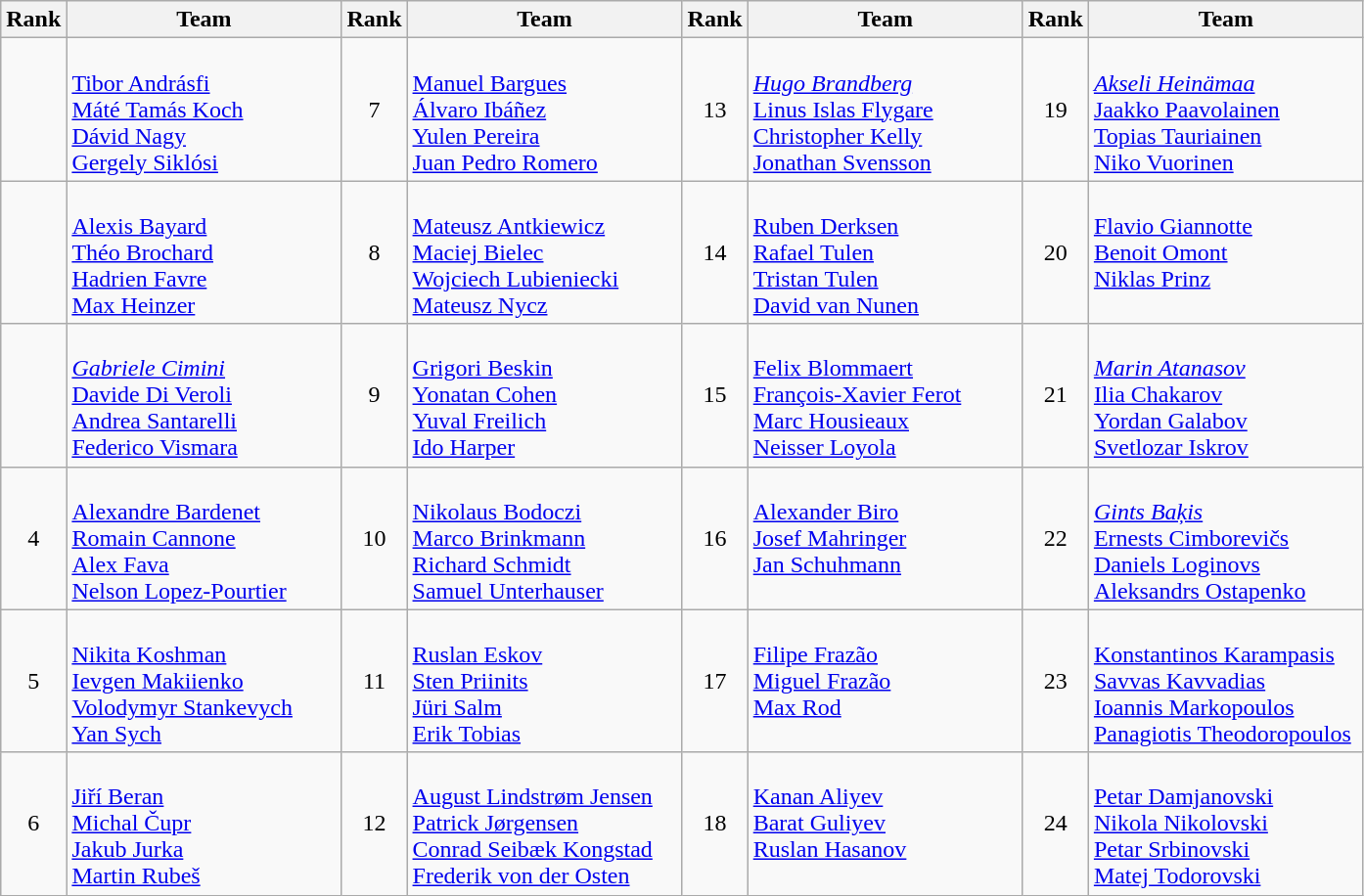<table class="wikitable" style="text-align: center;">
<tr>
<th width=30>Rank</th>
<th width=180>Team</th>
<th width=30>Rank</th>
<th width=180>Team</th>
<th width=30>Rank</th>
<th width=180>Team</th>
<th width=30>Rank</th>
<th width=180>Team</th>
</tr>
<tr>
<td></td>
<td align=left><br><a href='#'>Tibor Andrásfi</a><br><a href='#'>Máté Tamás Koch</a><br><a href='#'>Dávid Nagy</a><br><a href='#'>Gergely Siklósi</a></td>
<td>7</td>
<td align=left><br><a href='#'>Manuel Bargues</a><br><a href='#'>Álvaro Ibáñez</a><br><a href='#'>Yulen Pereira</a><br><a href='#'>Juan Pedro Romero</a></td>
<td>13</td>
<td align=left><br><em><a href='#'>Hugo Brandberg</a></em><br><a href='#'>Linus Islas Flygare</a><br><a href='#'>Christopher Kelly</a><br><a href='#'>Jonathan Svensson</a></td>
<td>19</td>
<td align=left><br><em><a href='#'>Akseli Heinämaa</a></em><br><a href='#'>Jaakko Paavolainen</a><br><a href='#'>Topias Tauriainen</a><br><a href='#'>Niko Vuorinen</a></td>
</tr>
<tr>
<td></td>
<td align=left><br><a href='#'>Alexis Bayard</a><br><a href='#'>Théo Brochard</a><br><a href='#'>Hadrien Favre</a><br><a href='#'>Max Heinzer</a></td>
<td>8</td>
<td align=left><br><a href='#'>Mateusz Antkiewicz</a><br><a href='#'>Maciej Bielec</a><br><a href='#'>Wojciech Lubieniecki</a><br><a href='#'>Mateusz Nycz</a></td>
<td>14</td>
<td align=left><br><a href='#'>Ruben Derksen</a><br><a href='#'>Rafael Tulen</a><br><a href='#'>Tristan Tulen</a><br><a href='#'>David van Nunen</a></td>
<td>20</td>
<td valign=top align=left><br><a href='#'>Flavio Giannotte</a><br><a href='#'>Benoit Omont</a><br><a href='#'>Niklas Prinz</a></td>
</tr>
<tr>
<td></td>
<td align=left><br><em><a href='#'>Gabriele Cimini</a></em><br><a href='#'>Davide Di Veroli</a><br><a href='#'>Andrea Santarelli</a><br><a href='#'>Federico Vismara</a></td>
<td>9</td>
<td align=left><br><a href='#'>Grigori Beskin</a><br><a href='#'>Yonatan Cohen</a><br><a href='#'>Yuval Freilich</a><br><a href='#'>Ido Harper</a></td>
<td>15</td>
<td align=left><br><a href='#'>Felix Blommaert</a><br><a href='#'>François-Xavier Ferot</a><br><a href='#'>Marc Housieaux</a><br><a href='#'>Neisser Loyola</a></td>
<td>21</td>
<td align=left><br><em><a href='#'>Marin Atanasov</a></em><br><a href='#'>Ilia Chakarov</a><br><a href='#'>Yordan Galabov</a><br><a href='#'>Svetlozar Iskrov</a></td>
</tr>
<tr>
<td>4</td>
<td align=left><br><a href='#'>Alexandre Bardenet</a><br><a href='#'>Romain Cannone</a><br><a href='#'>Alex Fava</a><br><a href='#'>Nelson Lopez-Pourtier</a></td>
<td>10</td>
<td align=left><br><a href='#'>Nikolaus Bodoczi</a><br><a href='#'>Marco Brinkmann</a><br><a href='#'>Richard Schmidt</a><br><a href='#'>Samuel Unterhauser</a></td>
<td>16</td>
<td valign=top align=left><br><a href='#'>Alexander Biro</a><br><a href='#'>Josef Mahringer</a><br><a href='#'>Jan Schuhmann</a></td>
<td>22</td>
<td align=left><br><em><a href='#'>Gints Baķis</a></em><br><a href='#'>Ernests Cimborevičs</a><br><a href='#'>Daniels Loginovs</a><br><a href='#'>Aleksandrs Ostapenko</a></td>
</tr>
<tr>
<td>5</td>
<td align=left><br><a href='#'>Nikita Koshman</a><br><a href='#'>Ievgen Makiienko</a><br><a href='#'>Volodymyr Stankevych</a><br><a href='#'>Yan Sych</a></td>
<td>11</td>
<td align=left><br><a href='#'>Ruslan Eskov</a><br><a href='#'>Sten Priinits</a><br><a href='#'>Jüri Salm</a><br><a href='#'>Erik Tobias</a></td>
<td>17</td>
<td valign=top align=left><br><a href='#'>Filipe Frazão</a><br><a href='#'>Miguel Frazão</a><br><a href='#'>Max Rod</a></td>
<td>23</td>
<td align=left><br><a href='#'>Konstantinos Karampasis</a><br><a href='#'>Savvas Kavvadias</a><br><a href='#'>Ioannis Markopoulos</a><br><a href='#'>Panagiotis Theodoropoulos</a></td>
</tr>
<tr>
<td>6</td>
<td align=left><br><a href='#'>Jiří Beran</a><br><a href='#'>Michal Čupr</a><br><a href='#'>Jakub Jurka</a><br><a href='#'>Martin Rubeš</a></td>
<td>12</td>
<td align=left><br><a href='#'>August Lindstrøm Jensen</a><br><a href='#'>Patrick Jørgensen</a><br><a href='#'>Conrad Seibæk Kongstad</a><br><a href='#'>Frederik von der Osten</a></td>
<td>18</td>
<td valign=top align=left><br><a href='#'>Kanan Aliyev</a><br><a href='#'>Barat Guliyev</a><br><a href='#'>Ruslan Hasanov</a></td>
<td>24</td>
<td align=left><br><a href='#'>Petar Damjanovski</a><br><a href='#'>Nikola Nikolovski</a><br><a href='#'>Petar Srbinovski</a><br><a href='#'>Matej Todorovski</a></td>
</tr>
</table>
